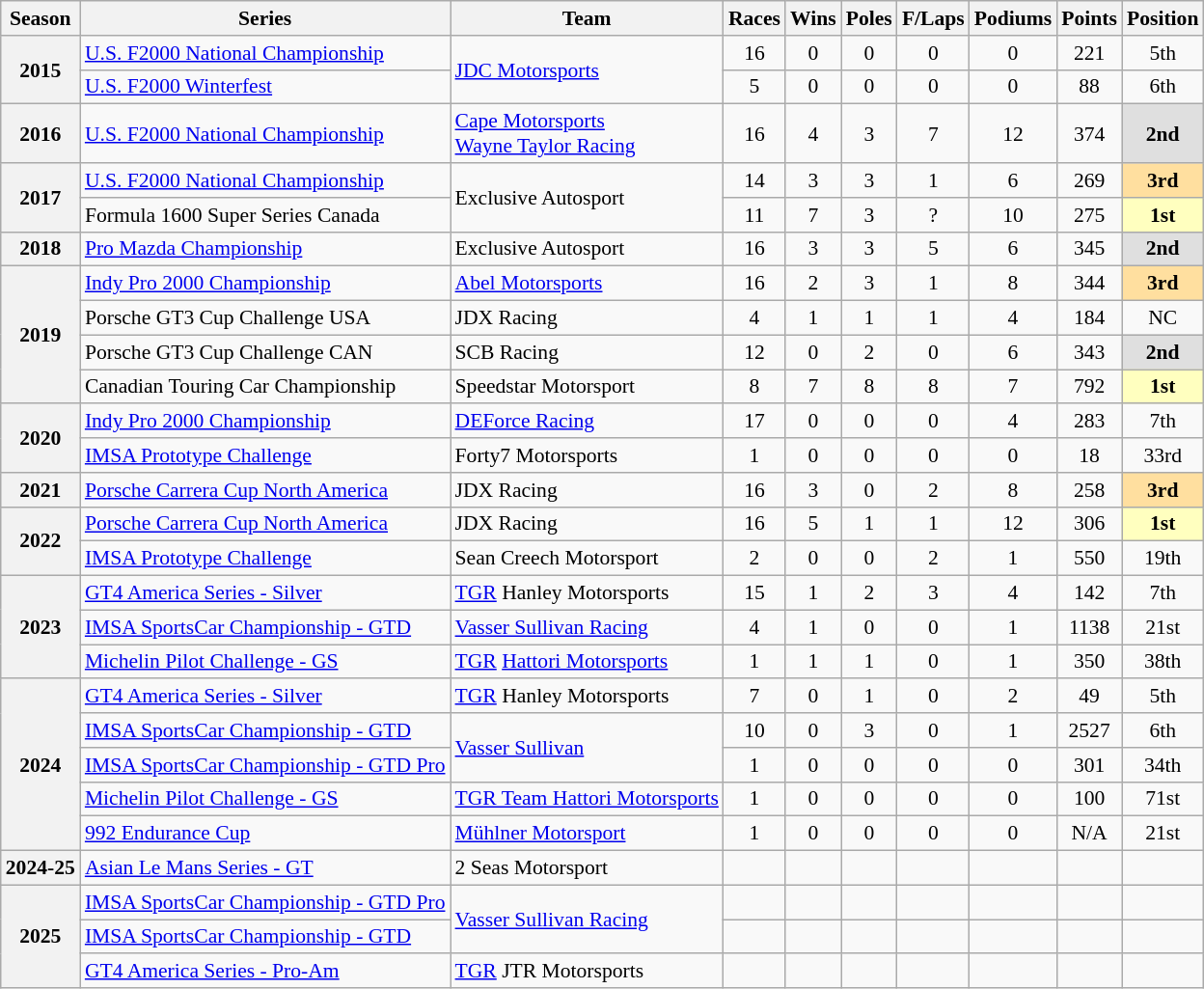<table class="wikitable" style="font-size: 90%; text-align:center">
<tr>
<th>Season</th>
<th>Series</th>
<th>Team</th>
<th>Races</th>
<th>Wins</th>
<th>Poles</th>
<th>F/Laps</th>
<th>Podiums</th>
<th>Points</th>
<th>Position</th>
</tr>
<tr>
<th rowspan="2">2015</th>
<td align=left><a href='#'>U.S. F2000 National Championship</a></td>
<td rowspan="2" align="left"><a href='#'>JDC Motorsports</a></td>
<td>16</td>
<td>0</td>
<td>0</td>
<td>0</td>
<td>0</td>
<td>221</td>
<td>5th</td>
</tr>
<tr>
<td align=left><a href='#'>U.S. F2000 Winterfest</a></td>
<td>5</td>
<td>0</td>
<td>0</td>
<td>0</td>
<td>0</td>
<td>88</td>
<td>6th</td>
</tr>
<tr>
<th rowspan="1">2016</th>
<td align="left"><a href='#'>U.S. F2000 National Championship</a></td>
<td rowspan="1" align="left"><a href='#'>Cape Motorsports</a> <br><a href='#'>Wayne Taylor Racing</a></td>
<td>16</td>
<td>4</td>
<td>3</td>
<td>7</td>
<td>12</td>
<td>374</td>
<td style="background-color:#DFDFDF"><strong>2nd</strong></td>
</tr>
<tr>
<th rowspan="2">2017</th>
<td align="left"><a href='#'>U.S. F2000 National Championship</a></td>
<td rowspan="2" align="left">Exclusive Autosport</td>
<td>14</td>
<td>3</td>
<td>3</td>
<td>1</td>
<td>6</td>
<td>269</td>
<td style="background-color:#FFDF9F"><strong>3rd</strong></td>
</tr>
<tr>
<td align="left">Formula 1600 Super Series Canada</td>
<td>11</td>
<td>7</td>
<td>3</td>
<td>?</td>
<td>10</td>
<td>275</td>
<td style="background-color:#FFFFBF"><strong>1st</strong></td>
</tr>
<tr>
<th>2018</th>
<td align="left"><a href='#'>Pro Mazda Championship</a></td>
<td align="left">Exclusive Autosport</td>
<td>16</td>
<td>3</td>
<td>3</td>
<td>5</td>
<td>6</td>
<td>345</td>
<td style="background-color:#DFDFDF"><strong>2nd</strong></td>
</tr>
<tr>
<th rowspan="4">2019</th>
<td align="left"><a href='#'>Indy Pro 2000 Championship</a></td>
<td align="left"><a href='#'>Abel Motorsports</a></td>
<td>16</td>
<td>2</td>
<td>3</td>
<td>1</td>
<td>8</td>
<td>344</td>
<td style="background-color:#FFDF9F"><strong>3rd</strong></td>
</tr>
<tr>
<td align="left">Porsche GT3 Cup Challenge USA</td>
<td align="left">JDX Racing</td>
<td>4</td>
<td>1</td>
<td>1</td>
<td>1</td>
<td>4</td>
<td>184</td>
<td>NC</td>
</tr>
<tr>
<td align="left">Porsche GT3 Cup Challenge CAN</td>
<td align="left">SCB Racing</td>
<td>12</td>
<td>0</td>
<td>2</td>
<td>0</td>
<td>6</td>
<td>343</td>
<td style="background-color:#DFDFDF"><strong>2nd</strong></td>
</tr>
<tr>
<td align="left">Canadian Touring Car Championship</td>
<td align="left">Speedstar Motorsport</td>
<td>8</td>
<td>7</td>
<td>8</td>
<td>8</td>
<td>7</td>
<td>792</td>
<td style="background-color:#FFFFBF"><strong>1st</strong></td>
</tr>
<tr>
<th rowspan="2">2020</th>
<td align="left"><a href='#'>Indy Pro 2000 Championship</a></td>
<td align="left"><a href='#'>DEForce Racing</a></td>
<td>17</td>
<td>0</td>
<td>0</td>
<td>0</td>
<td>4</td>
<td>283</td>
<td>7th</td>
</tr>
<tr>
<td align="left"><a href='#'>IMSA Prototype Challenge</a></td>
<td align="left">Forty7 Motorsports</td>
<td>1</td>
<td>0</td>
<td>0</td>
<td>0</td>
<td>0</td>
<td>18</td>
<td>33rd</td>
</tr>
<tr>
<th>2021</th>
<td align="left"><a href='#'>Porsche Carrera Cup North America</a></td>
<td align="left">JDX Racing</td>
<td>16</td>
<td>3</td>
<td>0</td>
<td>2</td>
<td>8</td>
<td>258</td>
<td style="background-color:#FFDF9F"><strong>3rd</strong></td>
</tr>
<tr>
<th rowspan="2">2022</th>
<td align="left"><a href='#'>Porsche Carrera Cup North America</a></td>
<td align="left">JDX Racing</td>
<td>16</td>
<td>5</td>
<td>1</td>
<td>1</td>
<td>12</td>
<td>306</td>
<td style="background-color:#FFFFBF"><strong>1st</strong></td>
</tr>
<tr>
<td align="left"><a href='#'>IMSA Prototype Challenge</a></td>
<td align="left">Sean Creech Motorsport</td>
<td>2</td>
<td>0</td>
<td>0</td>
<td>2</td>
<td>1</td>
<td>550</td>
<td>19th</td>
</tr>
<tr>
<th rowspan="3">2023</th>
<td align=left><a href='#'>GT4 America Series - Silver</a></td>
<td align=left><a href='#'>TGR</a> Hanley Motorsports</td>
<td>15</td>
<td>1</td>
<td>2</td>
<td>3</td>
<td>4</td>
<td>142</td>
<td>7th</td>
</tr>
<tr>
<td align="left"><a href='#'>IMSA SportsCar Championship - GTD</a></td>
<td align="left"><a href='#'>Vasser Sullivan Racing</a></td>
<td>4</td>
<td>1</td>
<td>0</td>
<td>0</td>
<td>1</td>
<td>1138</td>
<td>21st</td>
</tr>
<tr>
<td align=left><a href='#'>Michelin Pilot Challenge - GS</a></td>
<td align=left><a href='#'>TGR</a> <a href='#'>Hattori Motorsports</a></td>
<td>1</td>
<td>1</td>
<td>1</td>
<td>0</td>
<td>1</td>
<td>350</td>
<td>38th</td>
</tr>
<tr>
<th rowspan="5">2024</th>
<td align=left><a href='#'>GT4 America Series - Silver</a></td>
<td align=left><a href='#'>TGR</a> Hanley Motorsports</td>
<td>7</td>
<td>0</td>
<td>1</td>
<td>0</td>
<td>2</td>
<td>49</td>
<td>5th</td>
</tr>
<tr>
<td align=left><a href='#'>IMSA SportsCar Championship - GTD</a></td>
<td rowspan="2" align="left"><a href='#'>Vasser Sullivan</a></td>
<td>10</td>
<td>0</td>
<td>3</td>
<td>0</td>
<td>1</td>
<td>2527</td>
<td>6th</td>
</tr>
<tr>
<td align=left><a href='#'>IMSA SportsCar Championship - GTD Pro</a></td>
<td>1</td>
<td>0</td>
<td>0</td>
<td>0</td>
<td>0</td>
<td>301</td>
<td>34th</td>
</tr>
<tr>
<td align=left><a href='#'>Michelin Pilot Challenge - GS</a></td>
<td align=left><a href='#'>TGR Team Hattori Motorsports</a></td>
<td>1</td>
<td>0</td>
<td>0</td>
<td>0</td>
<td>0</td>
<td>100</td>
<td>71st</td>
</tr>
<tr>
<td align=left><a href='#'>992 Endurance Cup</a></td>
<td align=left><a href='#'>Mühlner Motorsport</a></td>
<td>1</td>
<td>0</td>
<td>0</td>
<td>0</td>
<td>0</td>
<td>N/A</td>
<td>21st</td>
</tr>
<tr>
<th>2024-25</th>
<td align=left><a href='#'>Asian Le Mans Series - GT</a></td>
<td align=left>2 Seas Motorsport</td>
<td></td>
<td></td>
<td></td>
<td></td>
<td></td>
<td></td>
<td></td>
</tr>
<tr>
<th rowspan="3">2025</th>
<td align=left><a href='#'>IMSA SportsCar Championship - GTD Pro</a></td>
<td rowspan="2" align="left"><a href='#'>Vasser Sullivan Racing</a></td>
<td></td>
<td></td>
<td></td>
<td></td>
<td></td>
<td></td>
<td></td>
</tr>
<tr>
<td align=left><a href='#'>IMSA SportsCar Championship - GTD</a></td>
<td align="left"></td>
<td></td>
<td></td>
<td></td>
<td></td>
<td></td>
<td></td>
</tr>
<tr>
<td align=left><a href='#'>GT4 America Series - Pro-Am</a></td>
<td align=left><a href='#'>TGR</a> JTR Motorsports</td>
<td></td>
<td></td>
<td></td>
<td></td>
<td></td>
<td></td>
<td></td>
</tr>
</table>
